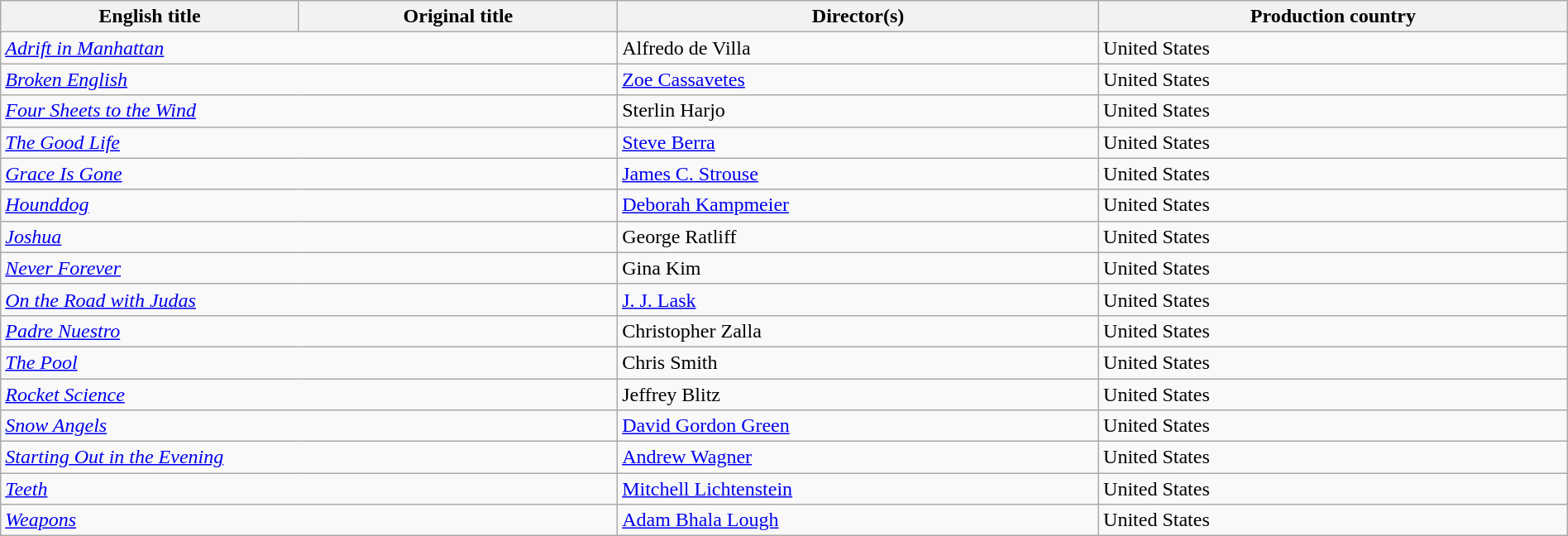<table class="sortable wikitable" width="100%" cellpadding="5">
<tr>
<th scope="col">English title</th>
<th scope="col">Original title</th>
<th scope="col">Director(s)</th>
<th scope="col">Production country</th>
</tr>
<tr>
<td colspan="2"><em><a href='#'>Adrift in Manhattan</a></em></td>
<td>Alfredo de Villa</td>
<td>United States</td>
</tr>
<tr>
<td colspan="2"><em><a href='#'>Broken English</a></em></td>
<td><a href='#'>Zoe Cassavetes</a></td>
<td>United States</td>
</tr>
<tr>
<td colspan="2"><em><a href='#'>Four Sheets to the Wind</a></em></td>
<td>Sterlin Harjo</td>
<td>United States</td>
</tr>
<tr>
<td colspan="2"><em><a href='#'>The Good Life</a></em></td>
<td><a href='#'>Steve Berra</a></td>
<td>United States</td>
</tr>
<tr>
<td colspan="2"><em><a href='#'>Grace Is Gone</a></em></td>
<td><a href='#'>James C. Strouse</a></td>
<td>United States</td>
</tr>
<tr>
<td colspan="2"><em><a href='#'>Hounddog</a></em></td>
<td><a href='#'>Deborah Kampmeier</a></td>
<td>United States</td>
</tr>
<tr>
<td colspan="2"><em><a href='#'>Joshua</a></em></td>
<td>George Ratliff</td>
<td>United States</td>
</tr>
<tr>
<td colspan="2"><em><a href='#'>Never Forever</a></em></td>
<td>Gina Kim</td>
<td>United States</td>
</tr>
<tr>
<td colspan="2"><em><a href='#'>On the Road with Judas</a></em></td>
<td><a href='#'>J. J. Lask</a></td>
<td>United States</td>
</tr>
<tr>
<td colspan="2"><em><a href='#'>Padre Nuestro</a></em></td>
<td>Christopher Zalla</td>
<td>United States</td>
</tr>
<tr>
<td colspan="2"><em><a href='#'>The Pool</a></em></td>
<td>Chris Smith</td>
<td>United States</td>
</tr>
<tr>
<td colspan="2"><em><a href='#'>Rocket Science</a></em></td>
<td>Jeffrey Blitz</td>
<td>United States</td>
</tr>
<tr>
<td colspan="2"><em><a href='#'>Snow Angels</a></em></td>
<td><a href='#'>David Gordon Green</a></td>
<td>United States</td>
</tr>
<tr>
<td colspan="2"><em><a href='#'>Starting Out in the Evening</a></em></td>
<td><a href='#'>Andrew Wagner</a></td>
<td>United States</td>
</tr>
<tr>
<td colspan="2"><em><a href='#'>Teeth</a></em></td>
<td><a href='#'>Mitchell Lichtenstein</a></td>
<td>United States</td>
</tr>
<tr>
<td colspan="2"><em><a href='#'>Weapons</a></em></td>
<td><a href='#'>Adam Bhala Lough</a></td>
<td>United States</td>
</tr>
</table>
